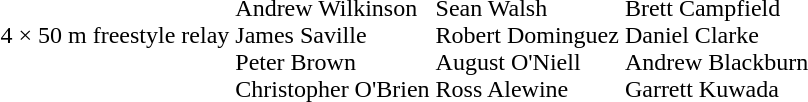<table>
<tr>
<td>4 × 50 m freestyle relay</td>
<td nowrap><br>Andrew Wilkinson<br>James Saville<br>Peter Brown<br>Christopher O'Brien</td>
<td nowrap><br>Sean Walsh<br>Robert Dominguez<br>August O'Niell<br>Ross Alewine</td>
<td nowrap><br>Brett Campfield<br>Daniel Clarke<br>Andrew Blackburn<br>Garrett Kuwada</td>
</tr>
</table>
